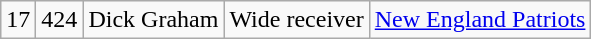<table class="wikitable" style="text-align:center">
<tr>
<td>17</td>
<td>424</td>
<td>Dick Graham</td>
<td>Wide receiver</td>
<td><a href='#'>New England Patriots</a></td>
</tr>
</table>
